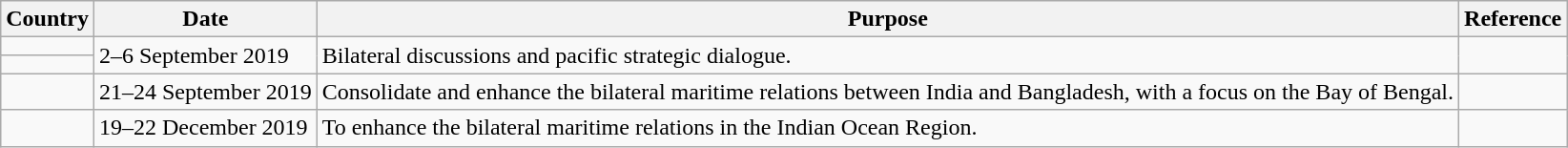<table class="wikitable">
<tr>
<th>Country</th>
<th>Date</th>
<th>Purpose</th>
<th>Reference</th>
</tr>
<tr>
<td></td>
<td rowspan="2">2–6 September 2019</td>
<td rowspan="2">Bilateral discussions and pacific strategic dialogue.</td>
<td rowspan="2"></td>
</tr>
<tr>
<td></td>
</tr>
<tr>
<td></td>
<td>21–24 September 2019</td>
<td>Consolidate and enhance the bilateral maritime relations between India and Bangladesh, with a focus on the Bay of Bengal.</td>
<td></td>
</tr>
<tr>
<td></td>
<td>19–22 December 2019</td>
<td>To enhance the bilateral maritime relations in the Indian Ocean Region.</td>
<td></td>
</tr>
</table>
